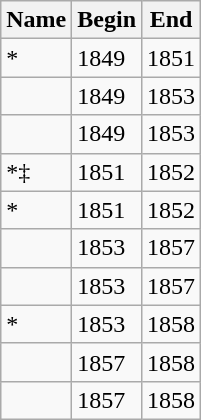<table class="wikitable sortable">
<tr>
<th>Name</th>
<th>Begin</th>
<th>End</th>
</tr>
<tr>
<td>*</td>
<td>1849</td>
<td>1851</td>
</tr>
<tr>
<td></td>
<td>1849</td>
<td>1853</td>
</tr>
<tr>
<td></td>
<td>1849</td>
<td>1853</td>
</tr>
<tr>
<td>*‡</td>
<td>1851</td>
<td>1852</td>
</tr>
<tr>
<td>*</td>
<td>1851</td>
<td>1852</td>
</tr>
<tr>
<td></td>
<td>1853</td>
<td>1857</td>
</tr>
<tr>
<td></td>
<td>1853</td>
<td>1857</td>
</tr>
<tr>
<td>*</td>
<td>1853</td>
<td>1858</td>
</tr>
<tr>
<td></td>
<td>1857</td>
<td>1858</td>
</tr>
<tr>
<td></td>
<td>1857</td>
<td>1858</td>
</tr>
</table>
